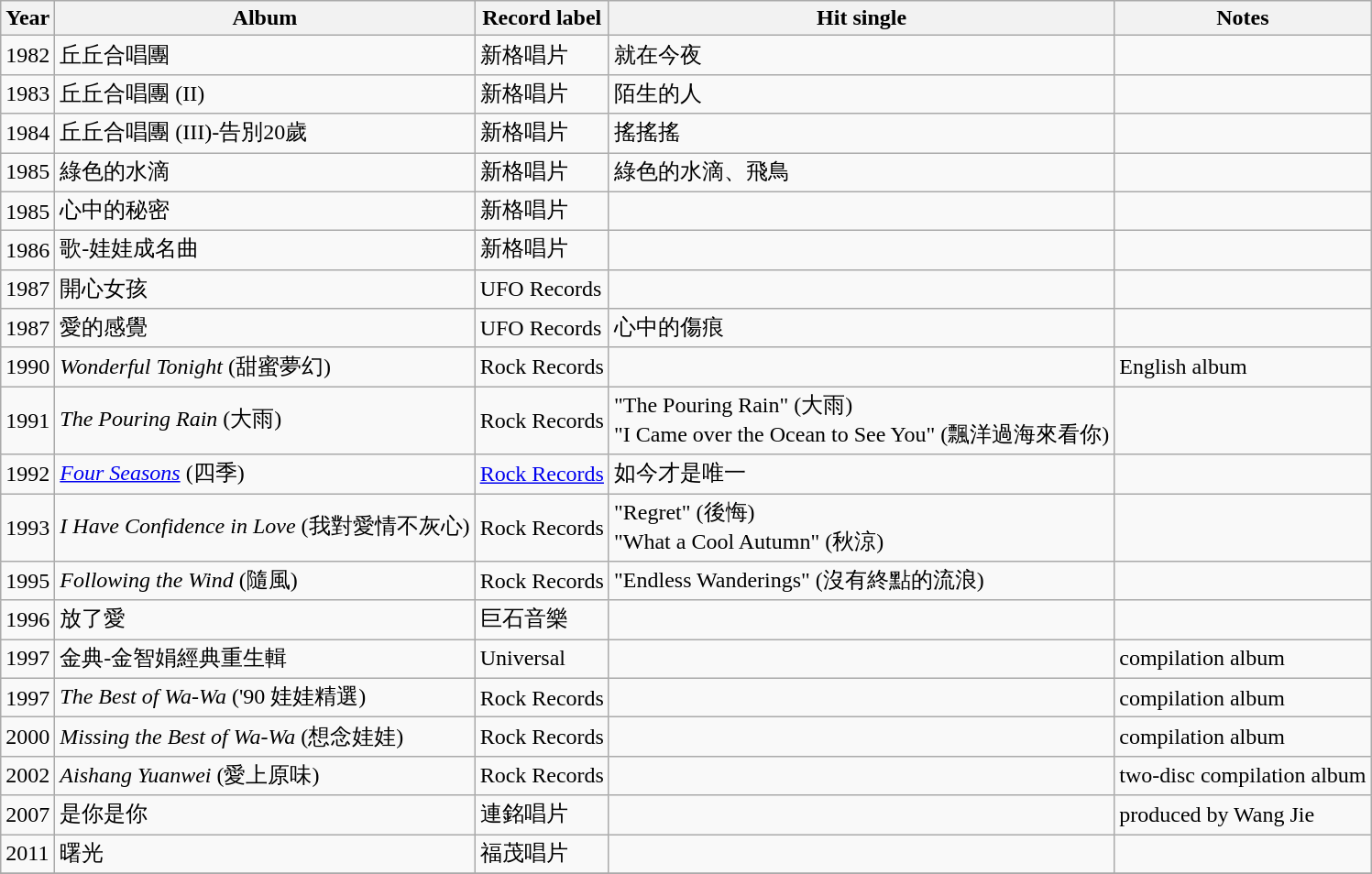<table class="wikitable sortable">
<tr>
<th>Year</th>
<th>Album</th>
<th>Record label</th>
<th>Hit single</th>
<th class="unsortable">Notes</th>
</tr>
<tr>
<td>1982</td>
<td>丘丘合唱團</td>
<td>新格唱片</td>
<td>就在今夜</td>
<td></td>
</tr>
<tr>
<td>1983</td>
<td>丘丘合唱團 (II)</td>
<td>新格唱片</td>
<td>陌生的人</td>
<td></td>
</tr>
<tr>
<td>1984</td>
<td>丘丘合唱團 (III)-告別20歲</td>
<td>新格唱片</td>
<td>搖搖搖</td>
<td></td>
</tr>
<tr>
<td>1985</td>
<td>綠色的水滴</td>
<td>新格唱片</td>
<td>綠色的水滴、飛鳥</td>
<td></td>
</tr>
<tr>
<td>1985</td>
<td>心中的秘密</td>
<td>新格唱片</td>
<td></td>
<td></td>
</tr>
<tr>
<td>1986</td>
<td>歌-娃娃成名曲</td>
<td>新格唱片</td>
<td></td>
<td></td>
</tr>
<tr>
<td>1987</td>
<td>開心女孩</td>
<td>UFO Records</td>
<td></td>
<td></td>
</tr>
<tr>
<td>1987</td>
<td>愛的感覺</td>
<td>UFO Records</td>
<td>心中的傷痕</td>
<td></td>
</tr>
<tr>
<td>1990</td>
<td><em>Wonderful Tonight</em> (甜蜜夢幻)</td>
<td>Rock Records</td>
<td></td>
<td>English album</td>
</tr>
<tr>
<td>1991</td>
<td><em>The Pouring Rain</em> (大雨)</td>
<td>Rock Records</td>
<td>"The Pouring Rain" (大雨)<br>"I Came over the Ocean to See You" (飄洋過海來看你)</td>
<td></td>
</tr>
<tr>
<td>1992</td>
<td><em><a href='#'>Four Seasons</a></em> (四季)</td>
<td><a href='#'>Rock Records</a></td>
<td>如今才是唯一</td>
<td></td>
</tr>
<tr>
<td>1993</td>
<td><em>I Have Confidence in Love</em> (我對愛情不灰心)</td>
<td>Rock Records</td>
<td>"Regret" (後悔)<br>"What a Cool Autumn" (秋涼)</td>
<td></td>
</tr>
<tr>
<td>1995</td>
<td><em>Following the Wind</em> (隨風)</td>
<td>Rock Records</td>
<td>"Endless Wanderings" (沒有終點的流浪)</td>
<td></td>
</tr>
<tr>
<td>1996</td>
<td>放了愛</td>
<td>巨石音樂</td>
<td></td>
<td></td>
</tr>
<tr>
<td>1997</td>
<td>金典-金智娟經典重生輯</td>
<td>Universal</td>
<td></td>
<td>compilation album</td>
</tr>
<tr>
<td>1997</td>
<td><em>The Best of Wa-Wa</em> ('90 娃娃精選)</td>
<td>Rock Records</td>
<td></td>
<td>compilation album</td>
</tr>
<tr>
<td>2000</td>
<td><em>Missing the Best of Wa-Wa</em> (想念娃娃)</td>
<td>Rock Records</td>
<td></td>
<td>compilation album</td>
</tr>
<tr>
<td>2002</td>
<td><em>Aishang Yuanwei</em> (愛上原味)</td>
<td>Rock Records</td>
<td></td>
<td>two-disc compilation album</td>
</tr>
<tr>
<td>2007</td>
<td>是你是你</td>
<td>連銘唱片</td>
<td></td>
<td>produced by Wang Jie</td>
</tr>
<tr>
<td>2011</td>
<td>曙光</td>
<td>福茂唱片</td>
<td></td>
<td></td>
</tr>
<tr>
</tr>
</table>
